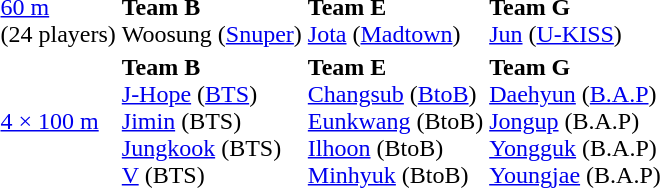<table>
<tr>
<td><a href='#'>60 m</a><br>(24 players)</td>
<td><strong>Team B</strong><br>Woosung (<a href='#'>Snuper</a>)</td>
<td><strong>Team E</strong><br><a href='#'>Jota</a> (<a href='#'>Madtown</a>)</td>
<td><strong>Team G</strong><br><a href='#'>Jun</a> (<a href='#'>U-KISS</a>)</td>
</tr>
<tr>
<td><a href='#'>4 × 100 m</a></td>
<td><strong>Team B</strong><br><a href='#'>J-Hope</a> (<a href='#'>BTS</a>)<br><a href='#'>Jimin</a> (BTS)<br><a href='#'>Jungkook</a> (BTS)<br><a href='#'>V</a> (BTS)</td>
<td><strong>Team E</strong><br><a href='#'>Changsub</a> (<a href='#'>BtoB</a>)<br><a href='#'>Eunkwang</a> (BtoB)<br><a href='#'>Ilhoon</a> (BtoB)<br><a href='#'>Minhyuk</a> (BtoB)</td>
<td><strong>Team G</strong><br><a href='#'>Daehyun</a> (<a href='#'>B.A.P</a>)<br><a href='#'>Jongup</a> (B.A.P)<br><a href='#'>Yongguk</a> (B.A.P)<br><a href='#'>Youngjae</a> (B.A.P)</td>
</tr>
</table>
